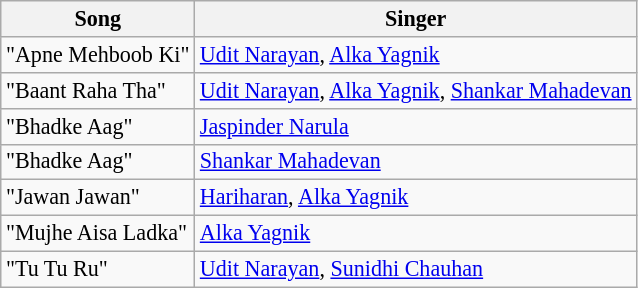<table class="wikitable" style="font-size:92%;">
<tr>
<th>Song</th>
<th>Singer</th>
</tr>
<tr>
<td>"Apne Mehboob Ki"</td>
<td><a href='#'>Udit Narayan</a>, <a href='#'>Alka Yagnik</a></td>
</tr>
<tr>
<td>"Baant Raha Tha"</td>
<td><a href='#'>Udit Narayan</a>, <a href='#'>Alka Yagnik</a>, <a href='#'>Shankar Mahadevan</a></td>
</tr>
<tr>
<td>"Bhadke Aag"</td>
<td><a href='#'>Jaspinder Narula</a></td>
</tr>
<tr>
<td>"Bhadke Aag"</td>
<td><a href='#'>Shankar Mahadevan</a></td>
</tr>
<tr>
<td>"Jawan Jawan"</td>
<td><a href='#'>Hariharan</a>, <a href='#'>Alka Yagnik</a></td>
</tr>
<tr>
<td>"Mujhe Aisa Ladka"</td>
<td><a href='#'>Alka Yagnik</a></td>
</tr>
<tr>
<td>"Tu Tu Ru"</td>
<td><a href='#'>Udit Narayan</a>, <a href='#'>Sunidhi Chauhan</a></td>
</tr>
</table>
